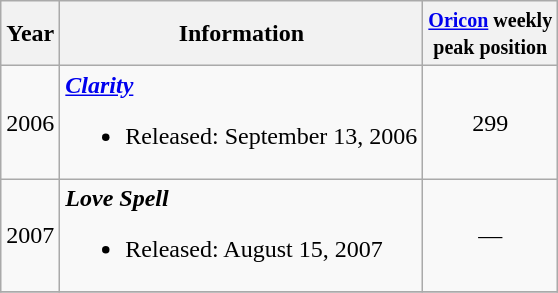<table class="wikitable">
<tr>
<th>Year</th>
<th>Information</th>
<th><small><a href='#'>Oricon</a> weekly<br>peak position</small></th>
</tr>
<tr>
<td>2006</td>
<td><strong><em><a href='#'>Clarity</a></em></strong><br><ul><li>Released: September 13, 2006</li></ul></td>
<td align="center">299</td>
</tr>
<tr>
<td>2007</td>
<td><strong><em>Love Spell</em></strong><br><ul><li>Released: August 15, 2007</li></ul></td>
<td align="center">—</td>
</tr>
<tr>
</tr>
</table>
